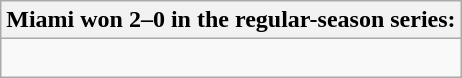<table class="wikitable collapsible collapsed">
<tr>
<th>Miami won 2–0 in the regular-season series:</th>
</tr>
<tr>
<td><br>
</td>
</tr>
</table>
